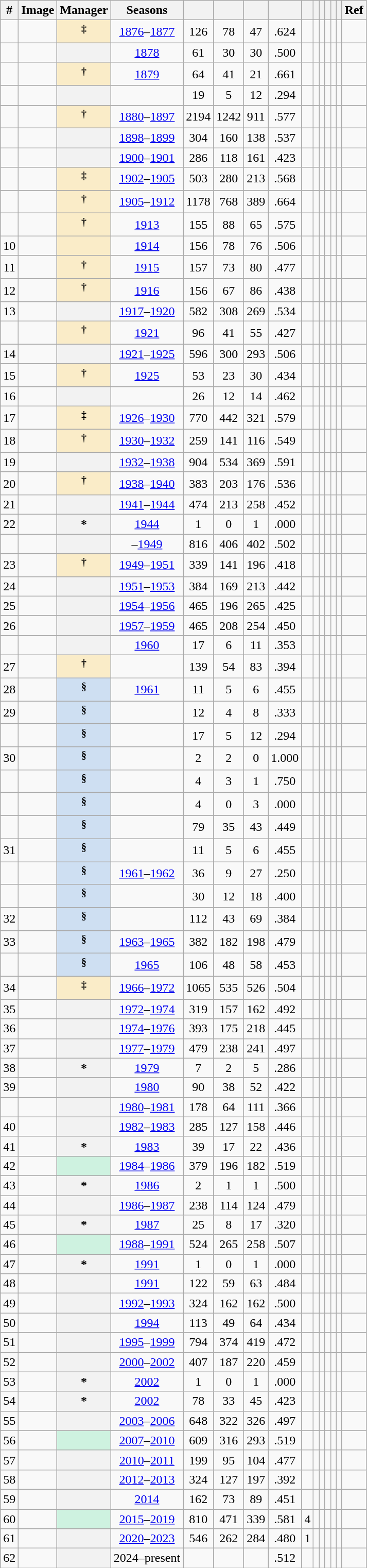<table class="wikitable sortable plainrowheaders" style="text-align:center">
<tr>
<th scope="col">#</th>
<th scope="col" class="unsortable">Image</th>
<th scope="col">Manager</th>
<th scope="col">Seasons</th>
<th scope="col"></th>
<th scope="col"></th>
<th scope="col"></th>
<th scope="col"></th>
<th scope="col"></th>
<th scope="col"></th>
<th scope="col"></th>
<th scope="col"></th>
<th scope="col"></th>
<th scope="col"></th>
<th scope="col" class="unsortable">Ref</th>
</tr>
<tr>
<td align="center"></td>
<td></td>
<th scope="row" style="background-color:#faecc8; text-align: center;"><sup>‡</sup></th>
<td><a href='#'>1876</a>–<a href='#'>1877</a></td>
<td>126</td>
<td>78</td>
<td>47</td>
<td>.624</td>
<td></td>
<td></td>
<td></td>
<td></td>
<td></td>
<td></td>
<td></td>
</tr>
<tr>
<td align="center"></td>
<td></td>
<th scope="row" style="text-align: center;"></th>
<td><a href='#'>1878</a></td>
<td>61</td>
<td>30</td>
<td>30</td>
<td>.500</td>
<td></td>
<td></td>
<td></td>
<td></td>
<td></td>
<td></td>
<td></td>
</tr>
<tr>
<td align="center"></td>
<td></td>
<th scope="row" style="background-color:#faecc8; text-align: center;"><sup>†</sup></th>
<td><a href='#'>1879</a></td>
<td>64</td>
<td>41</td>
<td>21</td>
<td>.661</td>
<td></td>
<td></td>
<td></td>
<td></td>
<td></td>
<td></td>
<td></td>
</tr>
<tr>
<td align="center"></td>
<td></td>
<th scope="row" style="text-align: center;"></th>
<td></td>
<td>19</td>
<td>5</td>
<td>12</td>
<td>.294</td>
<td></td>
<td></td>
<td></td>
<td></td>
<td></td>
<td></td>
<td></td>
</tr>
<tr>
<td align="center"></td>
<td></td>
<th scope="row" style="background-color:#faecc8; text-align: center;"><sup>†</sup></th>
<td><a href='#'>1880</a>–<a href='#'>1897</a></td>
<td>2194</td>
<td>1242</td>
<td>911</td>
<td>.577</td>
<td></td>
<td></td>
<td></td>
<td></td>
<td></td>
<td></td>
<td></td>
</tr>
<tr>
<td align="center"></td>
<td></td>
<th scope="row" style="text-align: center;"></th>
<td><a href='#'>1898</a>–<a href='#'>1899</a></td>
<td>304</td>
<td>160</td>
<td>138</td>
<td>.537</td>
<td></td>
<td></td>
<td></td>
<td></td>
<td></td>
<td></td>
<td></td>
</tr>
<tr>
<td align="center"></td>
<td></td>
<th scope="row" style="text-align: center;"></th>
<td><a href='#'>1900</a>–<a href='#'>1901</a></td>
<td>286</td>
<td>118</td>
<td>161</td>
<td>.423</td>
<td></td>
<td></td>
<td></td>
<td></td>
<td></td>
<td></td>
<td></td>
</tr>
<tr>
<td align="center"></td>
<td></td>
<th scope="row" style="background-color:#faecc8; text-align: center;"><sup>‡</sup></th>
<td><a href='#'>1902</a>–<a href='#'>1905</a></td>
<td>503</td>
<td>280</td>
<td>213</td>
<td>.568</td>
<td></td>
<td></td>
<td></td>
<td></td>
<td></td>
<td></td>
<td></td>
</tr>
<tr>
<td align="center"></td>
<td></td>
<th scope="row" style="background-color:#faecc8; text-align: center;"><sup>†</sup></th>
<td><a href='#'>1905</a>–<a href='#'>1912</a></td>
<td>1178</td>
<td>768</td>
<td>389</td>
<td>.664</td>
<td></td>
<td></td>
<td></td>
<td></td>
<td></td>
<td></td>
<td></td>
</tr>
<tr>
<td align="center"></td>
<td></td>
<th scope="row" style="background-color:#faecc8; text-align: center;"><sup>†</sup></th>
<td><a href='#'>1913</a></td>
<td>155</td>
<td>88</td>
<td>65</td>
<td>.575</td>
<td></td>
<td></td>
<td></td>
<td></td>
<td></td>
<td></td>
<td></td>
</tr>
<tr>
<td align="center">10</td>
<td></td>
<th scope="row" style="background-color:#faecc8; text-align: center;"></th>
<td><a href='#'>1914</a></td>
<td>156</td>
<td>78</td>
<td>76</td>
<td>.506</td>
<td></td>
<td></td>
<td></td>
<td></td>
<td></td>
<td></td>
<td></td>
</tr>
<tr>
<td align="center">11</td>
<td></td>
<th scope="row" style="background-color:#faecc8; text-align: center;"><sup>†</sup></th>
<td><a href='#'>1915</a></td>
<td>157</td>
<td>73</td>
<td>80</td>
<td>.477</td>
<td></td>
<td></td>
<td></td>
<td></td>
<td></td>
<td></td>
<td></td>
</tr>
<tr>
<td align="center">12</td>
<td></td>
<th scope="row" style="background-color:#faecc8; text-align: center;"><sup>†</sup></th>
<td><a href='#'>1916</a></td>
<td>156</td>
<td>67</td>
<td>86</td>
<td>.438</td>
<td></td>
<td></td>
<td></td>
<td></td>
<td></td>
<td></td>
<td></td>
</tr>
<tr>
<td align="center">13</td>
<td></td>
<th scope="row" style="text-align: center;"></th>
<td><a href='#'>1917</a>–<a href='#'>1920</a></td>
<td>582</td>
<td>308</td>
<td>269</td>
<td>.534</td>
<td></td>
<td></td>
<td></td>
<td></td>
<td></td>
<td></td>
<td></td>
</tr>
<tr>
<td align="center"></td>
<td></td>
<th scope="row" style="background-color:#faecc8; text-align: center;"><sup>†</sup></th>
<td><a href='#'>1921</a></td>
<td>96</td>
<td>41</td>
<td>55</td>
<td>.427</td>
<td></td>
<td></td>
<td></td>
<td></td>
<td></td>
<td></td>
<td></td>
</tr>
<tr>
<td align="center">14</td>
<td></td>
<th scope="row" style="text-align: center;"></th>
<td><a href='#'>1921</a>–<a href='#'>1925</a></td>
<td>596</td>
<td>300</td>
<td>293</td>
<td>.506</td>
<td></td>
<td></td>
<td></td>
<td></td>
<td></td>
<td></td>
<td></td>
</tr>
<tr>
<td align="center">15</td>
<td></td>
<th scope="row" style="background-color:#faecc8; text-align: center;"><sup>†</sup></th>
<td><a href='#'>1925</a></td>
<td>53</td>
<td>23</td>
<td>30</td>
<td>.434</td>
<td></td>
<td></td>
<td></td>
<td></td>
<td></td>
<td></td>
<td></td>
</tr>
<tr>
<td align="center">16</td>
<td></td>
<th scope="row" style="text-align: center;"></th>
<td></td>
<td>26</td>
<td>12</td>
<td>14</td>
<td>.462</td>
<td></td>
<td></td>
<td></td>
<td></td>
<td></td>
<td></td>
<td></td>
</tr>
<tr>
<td align="center">17</td>
<td></td>
<th scope="row" style="background-color:#faecc8; text-align: center;"><sup>‡</sup></th>
<td><a href='#'>1926</a>–<a href='#'>1930</a></td>
<td>770</td>
<td>442</td>
<td>321</td>
<td>.579</td>
<td></td>
<td></td>
<td></td>
<td></td>
<td></td>
<td></td>
<td></td>
</tr>
<tr>
<td align="center">18</td>
<td></td>
<th scope="row" style="background-color:#faecc8; text-align: center;"><sup>†</sup></th>
<td><a href='#'>1930</a>–<a href='#'>1932</a></td>
<td>259</td>
<td>141</td>
<td>116</td>
<td>.549</td>
<td></td>
<td></td>
<td></td>
<td></td>
<td></td>
<td></td>
<td></td>
</tr>
<tr>
<td align="center">19</td>
<td></td>
<th scope="row" style="text-align: center;"></th>
<td><a href='#'>1932</a>–<a href='#'>1938</a></td>
<td>904</td>
<td>534</td>
<td>369</td>
<td>.591</td>
<td></td>
<td></td>
<td></td>
<td></td>
<td></td>
<td></td>
<td></td>
</tr>
<tr>
<td align="center">20</td>
<td></td>
<th scope="row" style="background-color:#faecc8; text-align: center;"><sup>†</sup></th>
<td><a href='#'>1938</a>–<a href='#'>1940</a></td>
<td>383</td>
<td>203</td>
<td>176</td>
<td>.536</td>
<td></td>
<td></td>
<td></td>
<td></td>
<td></td>
<td></td>
<td></td>
</tr>
<tr>
<td align="center">21</td>
<td></td>
<th scope="row" style="text-align: center;"></th>
<td><a href='#'>1941</a>–<a href='#'>1944</a></td>
<td>474</td>
<td>213</td>
<td>258</td>
<td>.452</td>
<td></td>
<td></td>
<td></td>
<td></td>
<td></td>
<td></td>
<td></td>
</tr>
<tr>
<td align="center">22</td>
<td></td>
<th scope="row" style="text-align: center;">*</th>
<td><a href='#'>1944</a></td>
<td>1</td>
<td>0</td>
<td>1</td>
<td>.000</td>
<td></td>
<td></td>
<td></td>
<td></td>
<td></td>
<td></td>
<td></td>
</tr>
<tr>
<td align="center"></td>
<td></td>
<th scope="row" style="text-align: center;"></th>
<td>–<a href='#'>1949</a></td>
<td>816</td>
<td>406</td>
<td>402</td>
<td>.502</td>
<td></td>
<td></td>
<td></td>
<td></td>
<td></td>
<td></td>
<td></td>
</tr>
<tr>
<td align="center">23</td>
<td></td>
<th scope="row" style="background-color:#faecc8; text-align: center;"><sup>†</sup></th>
<td><a href='#'>1949</a>–<a href='#'>1951</a></td>
<td>339</td>
<td>141</td>
<td>196</td>
<td>.418</td>
<td></td>
<td></td>
<td></td>
<td></td>
<td></td>
<td></td>
<td></td>
</tr>
<tr>
<td align="center">24</td>
<td></td>
<th scope="row" style="text-align: center;"></th>
<td><a href='#'>1951</a>–<a href='#'>1953</a></td>
<td>384</td>
<td>169</td>
<td>213</td>
<td>.442</td>
<td></td>
<td></td>
<td></td>
<td></td>
<td></td>
<td></td>
<td></td>
</tr>
<tr>
<td align="center">25</td>
<td></td>
<th scope="row" style="text-align: center;"></th>
<td><a href='#'>1954</a>–<a href='#'>1956</a></td>
<td>465</td>
<td>196</td>
<td>265</td>
<td>.425</td>
<td></td>
<td></td>
<td></td>
<td></td>
<td></td>
<td></td>
<td></td>
</tr>
<tr>
<td align="center">26</td>
<td></td>
<th scope="row" style="text-align: center;"></th>
<td><a href='#'>1957</a>–<a href='#'>1959</a></td>
<td>465</td>
<td>208</td>
<td>254</td>
<td>.450</td>
<td></td>
<td></td>
<td></td>
<td></td>
<td></td>
<td></td>
<td></td>
</tr>
<tr>
<td align="center"></td>
<td></td>
<th scope="row" style="text-align: center;"></th>
<td><a href='#'>1960</a></td>
<td>17</td>
<td>6</td>
<td>11</td>
<td>.353</td>
<td></td>
<td></td>
<td></td>
<td></td>
<td></td>
<td></td>
<td></td>
</tr>
<tr>
<td align="center">27</td>
<td></td>
<th scope="row" style="background-color:#faecc8; text-align: center;"><sup>†</sup></th>
<td></td>
<td>139</td>
<td>54</td>
<td>83</td>
<td>.394</td>
<td></td>
<td></td>
<td></td>
<td></td>
<td></td>
<td></td>
<td></td>
</tr>
<tr>
<td align="center">28</td>
<td></td>
<th scope="row" style="background-color:#cedff2; text-align: center;"><sup>§</sup></th>
<td><a href='#'>1961</a></td>
<td>11</td>
<td>5</td>
<td>6</td>
<td>.455</td>
<td></td>
<td></td>
<td></td>
<td></td>
<td></td>
<td></td>
<td></td>
</tr>
<tr>
<td align="center">29</td>
<td></td>
<th scope="row" style="background-color:#cedff2; text-align: center;"><sup>§</sup></th>
<td></td>
<td>12</td>
<td>4</td>
<td>8</td>
<td>.333</td>
<td></td>
<td></td>
<td></td>
<td></td>
<td></td>
<td></td>
<td></td>
</tr>
<tr>
<td align="center"></td>
<td></td>
<th scope="row" style="background-color:#cedff2; text-align: center;"><sup>§</sup></th>
<td></td>
<td>17</td>
<td>5</td>
<td>12</td>
<td>.294</td>
<td></td>
<td></td>
<td></td>
<td></td>
<td></td>
<td></td>
<td></td>
</tr>
<tr>
<td align="center">30</td>
<td></td>
<th scope="row" style="background-color:#cedff2; text-align: center;"><sup>§</sup></th>
<td></td>
<td>2</td>
<td>2</td>
<td>0</td>
<td>1.000</td>
<td></td>
<td></td>
<td></td>
<td></td>
<td></td>
<td></td>
<td></td>
</tr>
<tr>
<td align="center"></td>
<td></td>
<th scope="row" style="background-color:#cedff2; text-align: center;"><sup>§</sup></th>
<td></td>
<td>4</td>
<td>3</td>
<td>1</td>
<td>.750</td>
<td></td>
<td></td>
<td></td>
<td></td>
<td></td>
<td></td>
<td></td>
</tr>
<tr>
<td align="center"></td>
<td></td>
<th scope="row" style="background-color:#cedff2; text-align: center;"><sup>§</sup></th>
<td></td>
<td>4</td>
<td>0</td>
<td>3</td>
<td>.000</td>
<td></td>
<td></td>
<td></td>
<td></td>
<td></td>
<td></td>
<td></td>
</tr>
<tr>
<td align="center"></td>
<td></td>
<th scope="row" style="background-color:#cedff2; text-align: center;"><sup>§</sup></th>
<td></td>
<td>79</td>
<td>35</td>
<td>43</td>
<td>.449</td>
<td></td>
<td></td>
<td></td>
<td></td>
<td></td>
<td></td>
<td></td>
</tr>
<tr>
<td align="center">31</td>
<td></td>
<th scope="row" style="background-color:#cedff2; text-align: center;"><sup>§</sup></th>
<td></td>
<td>11</td>
<td>5</td>
<td>6</td>
<td>.455</td>
<td></td>
<td></td>
<td></td>
<td></td>
<td></td>
<td></td>
<td></td>
</tr>
<tr>
<td align="center"></td>
<td></td>
<th scope="row" style="background-color:#cedff2; text-align: center;"><sup>§</sup></th>
<td><a href='#'>1961</a>–<a href='#'>1962</a></td>
<td>36</td>
<td>9</td>
<td>27</td>
<td>.250</td>
<td></td>
<td></td>
<td></td>
<td></td>
<td></td>
<td></td>
<td></td>
</tr>
<tr>
<td align="center"></td>
<td></td>
<th scope="row" style="background-color:#cedff2; text-align: center;"><sup>§</sup></th>
<td></td>
<td>30</td>
<td>12</td>
<td>18</td>
<td>.400</td>
<td></td>
<td></td>
<td></td>
<td></td>
<td></td>
<td></td>
<td></td>
</tr>
<tr>
<td align="center">32</td>
<td></td>
<th scope="row" style="background-color:#cedff2; text-align: center;"><sup>§</sup></th>
<td></td>
<td>112</td>
<td>43</td>
<td>69</td>
<td>.384</td>
<td></td>
<td></td>
<td></td>
<td></td>
<td></td>
<td></td>
<td></td>
</tr>
<tr>
<td align="center">33</td>
<td></td>
<th scope="row" style="background-color:#cedff2; text-align: center;"><sup>§</sup></th>
<td><a href='#'>1963</a>–<a href='#'>1965</a></td>
<td>382</td>
<td>182</td>
<td>198</td>
<td>.479</td>
<td></td>
<td></td>
<td></td>
<td></td>
<td></td>
<td></td>
<td></td>
</tr>
<tr>
<td align="center"></td>
<td></td>
<th scope="row" style="background-color:#cedff2; text-align: center;"><sup>§</sup></th>
<td><a href='#'>1965</a></td>
<td>106</td>
<td>48</td>
<td>58</td>
<td>.453</td>
<td></td>
<td></td>
<td></td>
<td></td>
<td></td>
<td></td>
<td></td>
</tr>
<tr>
<td align="center">34</td>
<td></td>
<th scope="row" style="background-color:#faecc8; text-align: center;"><sup>‡</sup></th>
<td><a href='#'>1966</a>–<a href='#'>1972</a></td>
<td>1065</td>
<td>535</td>
<td>526</td>
<td>.504</td>
<td></td>
<td></td>
<td></td>
<td></td>
<td></td>
<td></td>
<td></td>
</tr>
<tr>
<td align="center">35</td>
<td></td>
<th scope="row" style="text-align: center;"></th>
<td><a href='#'>1972</a>–<a href='#'>1974</a></td>
<td>319</td>
<td>157</td>
<td>162</td>
<td>.492</td>
<td></td>
<td></td>
<td></td>
<td></td>
<td></td>
<td></td>
<td></td>
</tr>
<tr>
<td align="center">36</td>
<td></td>
<th scope="row" style="text-align: center;"></th>
<td><a href='#'>1974</a>–<a href='#'>1976</a></td>
<td>393</td>
<td>175</td>
<td>218</td>
<td>.445</td>
<td></td>
<td></td>
<td></td>
<td></td>
<td></td>
<td></td>
<td></td>
</tr>
<tr>
<td align="center">37</td>
<td></td>
<th scope="row" style="text-align: center;"></th>
<td><a href='#'>1977</a>–<a href='#'>1979</a></td>
<td>479</td>
<td>238</td>
<td>241</td>
<td>.497</td>
<td></td>
<td></td>
<td></td>
<td></td>
<td></td>
<td></td>
<td></td>
</tr>
<tr>
<td align="center">38</td>
<td></td>
<th scope="row" style="text-align: center;">*</th>
<td><a href='#'>1979</a></td>
<td>7</td>
<td>2</td>
<td>5</td>
<td>.286</td>
<td></td>
<td></td>
<td></td>
<td></td>
<td></td>
<td></td>
<td></td>
</tr>
<tr>
<td align="center">39</td>
<td></td>
<th scope="row" style="text-align: center;"></th>
<td><a href='#'>1980</a></td>
<td>90</td>
<td>38</td>
<td>52</td>
<td>.422</td>
<td></td>
<td></td>
<td></td>
<td></td>
<td></td>
<td></td>
<td></td>
</tr>
<tr>
<td align="center"></td>
<td></td>
<th scope="row" style="text-align: center;"></th>
<td><a href='#'>1980</a>–<a href='#'>1981</a></td>
<td>178</td>
<td>64</td>
<td>111</td>
<td>.366</td>
<td></td>
<td></td>
<td></td>
<td></td>
<td></td>
<td></td>
<td></td>
</tr>
<tr>
<td align="center">40</td>
<td></td>
<th scope="row" style="text-align: center;"></th>
<td><a href='#'>1982</a>–<a href='#'>1983</a></td>
<td>285</td>
<td>127</td>
<td>158</td>
<td>.446</td>
<td></td>
<td></td>
<td></td>
<td></td>
<td></td>
<td></td>
<td></td>
</tr>
<tr>
<td align="center">41</td>
<td></td>
<th scope="row" style="text-align: center;">*</th>
<td><a href='#'>1983</a></td>
<td>39</td>
<td>17</td>
<td>22</td>
<td>.436</td>
<td></td>
<td></td>
<td></td>
<td></td>
<td></td>
<td></td>
<td></td>
</tr>
<tr>
<td align="center">42</td>
<td></td>
<th scope="row" style="background-color:#cef2e0; text-align: center;"></th>
<td><a href='#'>1984</a>–<a href='#'>1986</a></td>
<td>379</td>
<td>196</td>
<td>182</td>
<td>.519</td>
<td></td>
<td></td>
<td></td>
<td></td>
<td></td>
<td></td>
<td></td>
</tr>
<tr>
<td align="center">43</td>
<td></td>
<th scope="row" style="text-align: center;">*</th>
<td><a href='#'>1986</a></td>
<td>2</td>
<td>1</td>
<td>1</td>
<td>.500</td>
<td></td>
<td></td>
<td></td>
<td></td>
<td></td>
<td></td>
<td></td>
</tr>
<tr>
<td align="center">44</td>
<td></td>
<th scope="row" style="text-align: center;"></th>
<td><a href='#'>1986</a>–<a href='#'>1987</a></td>
<td>238</td>
<td>114</td>
<td>124</td>
<td>.479</td>
<td></td>
<td></td>
<td></td>
<td></td>
<td></td>
<td></td>
<td></td>
</tr>
<tr>
<td align="center">45</td>
<td></td>
<th scope="row" style="text-align: center;">*</th>
<td><a href='#'>1987</a></td>
<td>25</td>
<td>8</td>
<td>17</td>
<td>.320</td>
<td></td>
<td></td>
<td></td>
<td></td>
<td></td>
<td></td>
<td></td>
</tr>
<tr>
<td align="center">46</td>
<td></td>
<th scope="row" style="background-color:#cef2e0; text-align: center;"></th>
<td><a href='#'>1988</a>–<a href='#'>1991</a></td>
<td>524</td>
<td>265</td>
<td>258</td>
<td>.507</td>
<td></td>
<td></td>
<td></td>
<td></td>
<td></td>
<td></td>
<td></td>
</tr>
<tr>
<td align="center">47</td>
<td></td>
<th scope="row" style="text-align: center;">*</th>
<td><a href='#'>1991</a></td>
<td>1</td>
<td>0</td>
<td>1</td>
<td>.000</td>
<td></td>
<td></td>
<td></td>
<td></td>
<td></td>
<td></td>
<td></td>
</tr>
<tr>
<td align="center">48</td>
<td></td>
<th scope="row" style="text-align: center;"></th>
<td><a href='#'>1991</a></td>
<td>122</td>
<td>59</td>
<td>63</td>
<td>.484</td>
<td></td>
<td></td>
<td></td>
<td></td>
<td></td>
<td></td>
<td></td>
</tr>
<tr>
<td align="center">49</td>
<td></td>
<th scope="row" style="text-align: center;"></th>
<td><a href='#'>1992</a>–<a href='#'>1993</a></td>
<td>324</td>
<td>162</td>
<td>162</td>
<td>.500</td>
<td></td>
<td></td>
<td></td>
<td></td>
<td></td>
<td></td>
<td></td>
</tr>
<tr>
<td align="center">50</td>
<td></td>
<th scope="row" style="text-align: center;"></th>
<td><a href='#'>1994</a></td>
<td>113</td>
<td>49</td>
<td>64</td>
<td>.434</td>
<td></td>
<td></td>
<td></td>
<td></td>
<td></td>
<td></td>
<td></td>
</tr>
<tr>
<td align="center">51</td>
<td></td>
<th scope="row" style="text-align: center;"></th>
<td><a href='#'>1995</a>–<a href='#'>1999</a></td>
<td>794</td>
<td>374</td>
<td>419</td>
<td>.472</td>
<td></td>
<td></td>
<td></td>
<td></td>
<td></td>
<td></td>
<td></td>
</tr>
<tr>
<td align="center">52</td>
<td></td>
<th scope="row" style="text-align: center;"></th>
<td><a href='#'>2000</a>–<a href='#'>2002</a></td>
<td>407</td>
<td>187</td>
<td>220</td>
<td>.459</td>
<td></td>
<td></td>
<td></td>
<td></td>
<td></td>
<td></td>
<td></td>
</tr>
<tr>
<td align="center">53</td>
<td></td>
<th scope="row" style="text-align: center;">*</th>
<td><a href='#'>2002</a></td>
<td>1</td>
<td>0</td>
<td>1</td>
<td>.000</td>
<td></td>
<td></td>
<td></td>
<td></td>
<td></td>
<td></td>
<td></td>
</tr>
<tr>
<td align="center">54</td>
<td></td>
<th scope="row" style="text-align: center;">*</th>
<td><a href='#'>2002</a></td>
<td>78</td>
<td>33</td>
<td>45</td>
<td>.423</td>
<td></td>
<td></td>
<td></td>
<td></td>
<td></td>
<td></td>
<td></td>
</tr>
<tr>
<td align="center">55</td>
<td></td>
<th scope="row" style="text-align: center;"></th>
<td><a href='#'>2003</a>–<a href='#'>2006</a></td>
<td>648</td>
<td>322</td>
<td>326</td>
<td>.497</td>
<td></td>
<td></td>
<td></td>
<td></td>
<td></td>
<td></td>
<td></td>
</tr>
<tr>
<td align="center">56</td>
<td></td>
<th scope="row" style="background-color:#cef2e0; text-align: center;"></th>
<td><a href='#'>2007</a>–<a href='#'>2010</a></td>
<td>609</td>
<td>316</td>
<td>293</td>
<td>.519</td>
<td></td>
<td></td>
<td></td>
<td></td>
<td></td>
<td></td>
<td></td>
</tr>
<tr>
<td align="center">57</td>
<td></td>
<th scope="row" style="text-align: center;"></th>
<td><a href='#'>2010</a>–<a href='#'>2011</a></td>
<td>199</td>
<td>95</td>
<td>104</td>
<td>.477</td>
<td></td>
<td></td>
<td></td>
<td></td>
<td></td>
<td></td>
<td></td>
</tr>
<tr>
<td align="center">58</td>
<td></td>
<th scope="row" style="text-align: center;"></th>
<td><a href='#'>2012</a>–<a href='#'>2013</a></td>
<td>324</td>
<td>127</td>
<td>197</td>
<td>.392</td>
<td></td>
<td></td>
<td></td>
<td></td>
<td></td>
<td></td>
<td></td>
</tr>
<tr>
<td align="center">59</td>
<td></td>
<th scope="row" style="text-align: center;"></th>
<td><a href='#'>2014</a></td>
<td>162</td>
<td>73</td>
<td>89</td>
<td>.451</td>
<td></td>
<td></td>
<td></td>
<td></td>
<td></td>
<td></td>
<td></td>
</tr>
<tr>
<td align="center">60</td>
<td></td>
<th scope="row" style="background-color:#cef2e0; text-align: center;"></th>
<td><a href='#'>2015</a>–<a href='#'>2019</a></td>
<td>810</td>
<td>471</td>
<td>339</td>
<td>.581</td>
<td>4</td>
<td></td>
<td></td>
<td></td>
<td></td>
<td></td>
<td></td>
</tr>
<tr>
<td align="center">61</td>
<td></td>
<th scope="row" style="text-align: center;"></th>
<td><a href='#'>2020</a>–<a href='#'>2023</a></td>
<td>546</td>
<td>262</td>
<td>284</td>
<td>.480</td>
<td>1</td>
<td></td>
<td></td>
<td></td>
<td></td>
<td></td>
<td></td>
</tr>
<tr>
<td align="center">62</td>
<td></td>
<th scope="row" style="text-align: center;"></th>
<td>2024–present</td>
<td></td>
<td></td>
<td></td>
<td>.512</td>
<td></td>
<td></td>
<td></td>
<td></td>
<td></td>
<td></td>
<td></td>
</tr>
</table>
